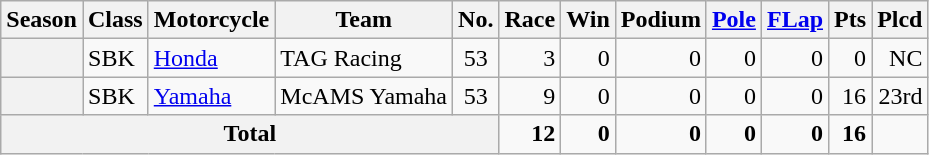<table class="wikitable" style="text-align:right;">
<tr>
<th>Season</th>
<th>Class</th>
<th>Motorcycle</th>
<th>Team</th>
<th>No.</th>
<th>Race</th>
<th>Win</th>
<th>Podium</th>
<th><a href='#'>Pole</a></th>
<th><a href='#'>FLap</a></th>
<th>Pts</th>
<th>Plcd</th>
</tr>
<tr>
<th></th>
<td style="text-align:left;">SBK</td>
<td style="text-align:left;"><a href='#'>Honda</a></td>
<td style="text-align:left;">TAG Racing</td>
<td style="text-align:center;">53</td>
<td>3</td>
<td>0</td>
<td>0</td>
<td>0</td>
<td>0</td>
<td>0</td>
<td>NC</td>
</tr>
<tr>
<th></th>
<td style="text-align:left;">SBK</td>
<td style="text-align:left;"><a href='#'>Yamaha</a></td>
<td style="text-align:left;">McAMS Yamaha</td>
<td style="text-align:center;">53</td>
<td>9</td>
<td>0</td>
<td>0</td>
<td>0</td>
<td>0</td>
<td>16</td>
<td>23rd</td>
</tr>
<tr>
<th colspan="5">Total</th>
<td><strong>12</strong></td>
<td><strong>0</strong></td>
<td><strong>0</strong></td>
<td><strong>0</strong></td>
<td><strong>0</strong></td>
<td><strong>16</strong></td>
<td></td>
</tr>
</table>
